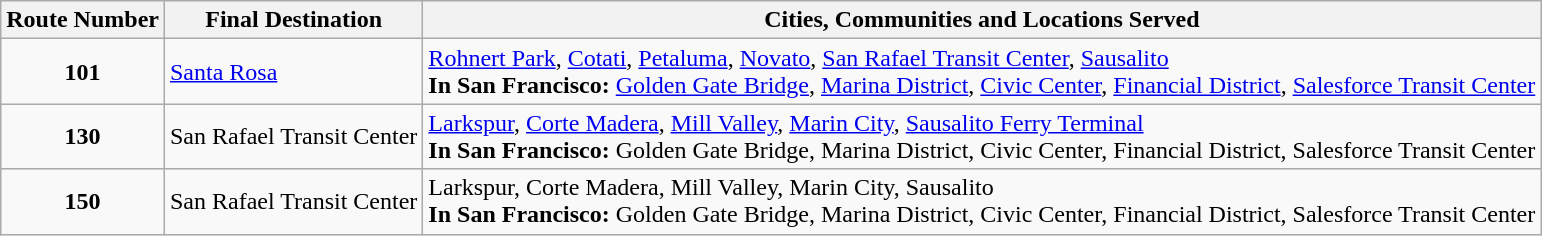<table class="wikitable">
<tr>
<th>Route Number</th>
<th>Final Destination</th>
<th>Cities, Communities and Locations Served</th>
</tr>
<tr>
<td style="text-align:center;"><div><strong>101</strong></div></td>
<td><a href='#'>Santa Rosa</a><br></td>
<td><a href='#'>Rohnert Park</a>, <a href='#'>Cotati</a>, <a href='#'>Petaluma</a>, <a href='#'>Novato</a>, <a href='#'>San Rafael Transit Center</a>, <a href='#'>Sausalito</a><br><strong>In San Francisco:</strong> <a href='#'>Golden Gate Bridge</a>, <a href='#'>Marina District</a>, <a href='#'>Civic Center</a>, <a href='#'>Financial District</a>, <a href='#'>Salesforce Transit Center</a></td>
</tr>
<tr>
<td style="text-align:center;"><div><strong>130</strong></div></td>
<td>San Rafael Transit Center</td>
<td><a href='#'>Larkspur</a>, <a href='#'>Corte Madera</a>, <a href='#'>Mill Valley</a>, <a href='#'>Marin City</a>, <a href='#'>Sausalito Ferry Terminal</a><br><strong>In San Francisco:</strong> Golden Gate Bridge, Marina District, Civic Center, Financial District, Salesforce Transit Center</td>
</tr>
<tr>
<td style="text-align:center;"><div><strong>150</strong></div></td>
<td>San Rafael Transit Center</td>
<td>Larkspur, Corte Madera, Mill Valley, Marin City, Sausalito<br><strong>In San Francisco:</strong> Golden Gate Bridge, Marina District, Civic Center, Financial District, Salesforce Transit Center</td>
</tr>
</table>
